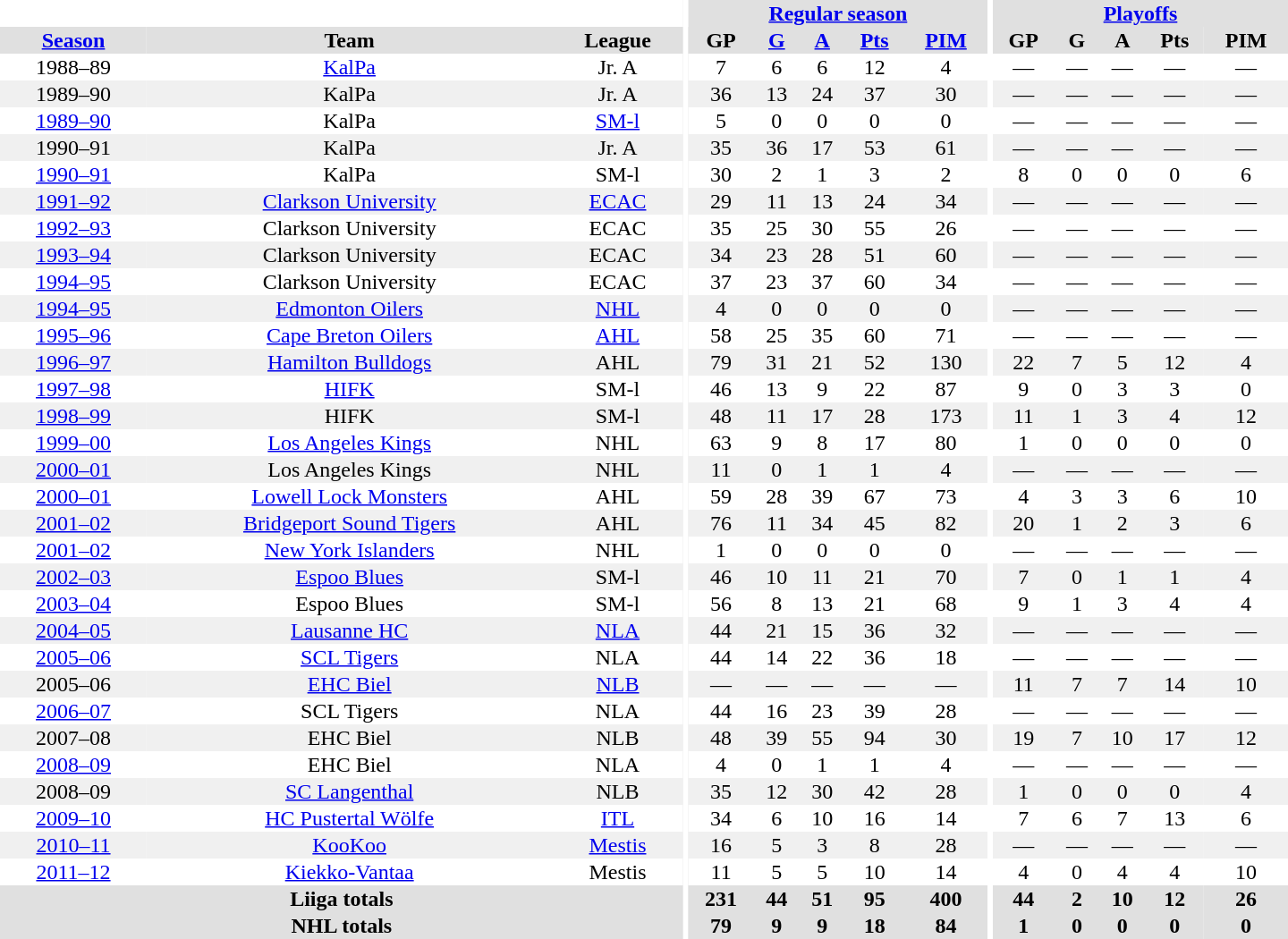<table border="0" cellpadding="1" cellspacing="0" style="text-align:center; width:60em">
<tr bgcolor="#e0e0e0">
<th colspan="3" bgcolor="#ffffff"></th>
<th rowspan="99" bgcolor="#ffffff"></th>
<th colspan="5"><a href='#'>Regular season</a></th>
<th rowspan="99" bgcolor="#ffffff"></th>
<th colspan="5"><a href='#'>Playoffs</a></th>
</tr>
<tr bgcolor="#e0e0e0">
<th><a href='#'>Season</a></th>
<th>Team</th>
<th>League</th>
<th>GP</th>
<th><a href='#'>G</a></th>
<th><a href='#'>A</a></th>
<th><a href='#'>Pts</a></th>
<th><a href='#'>PIM</a></th>
<th>GP</th>
<th>G</th>
<th>A</th>
<th>Pts</th>
<th>PIM</th>
</tr>
<tr>
<td>1988–89</td>
<td><a href='#'>KalPa</a></td>
<td>Jr. A</td>
<td>7</td>
<td>6</td>
<td>6</td>
<td>12</td>
<td>4</td>
<td>—</td>
<td>—</td>
<td>—</td>
<td>—</td>
<td>—</td>
</tr>
<tr bgcolor="#f0f0f0">
<td>1989–90</td>
<td>KalPa</td>
<td>Jr. A</td>
<td>36</td>
<td>13</td>
<td>24</td>
<td>37</td>
<td>30</td>
<td>—</td>
<td>—</td>
<td>—</td>
<td>—</td>
<td>—</td>
</tr>
<tr>
<td><a href='#'>1989–90</a></td>
<td>KalPa</td>
<td><a href='#'>SM-l</a></td>
<td>5</td>
<td>0</td>
<td>0</td>
<td>0</td>
<td>0</td>
<td>—</td>
<td>—</td>
<td>—</td>
<td>—</td>
<td>—</td>
</tr>
<tr bgcolor="#f0f0f0">
<td>1990–91</td>
<td>KalPa</td>
<td>Jr. A</td>
<td>35</td>
<td>36</td>
<td>17</td>
<td>53</td>
<td>61</td>
<td>—</td>
<td>—</td>
<td>—</td>
<td>—</td>
<td>—</td>
</tr>
<tr>
<td><a href='#'>1990–91</a></td>
<td>KalPa</td>
<td>SM-l</td>
<td>30</td>
<td>2</td>
<td>1</td>
<td>3</td>
<td>2</td>
<td>8</td>
<td>0</td>
<td>0</td>
<td>0</td>
<td>6</td>
</tr>
<tr bgcolor="#f0f0f0">
<td><a href='#'>1991–92</a></td>
<td><a href='#'>Clarkson University</a></td>
<td><a href='#'>ECAC</a></td>
<td>29</td>
<td>11</td>
<td>13</td>
<td>24</td>
<td>34</td>
<td>—</td>
<td>—</td>
<td>—</td>
<td>—</td>
<td>—</td>
</tr>
<tr>
<td><a href='#'>1992–93</a></td>
<td>Clarkson University</td>
<td>ECAC</td>
<td>35</td>
<td>25</td>
<td>30</td>
<td>55</td>
<td>26</td>
<td>—</td>
<td>—</td>
<td>—</td>
<td>—</td>
<td>—</td>
</tr>
<tr bgcolor="#f0f0f0">
<td><a href='#'>1993–94</a></td>
<td>Clarkson University</td>
<td>ECAC</td>
<td>34</td>
<td>23</td>
<td>28</td>
<td>51</td>
<td>60</td>
<td>—</td>
<td>—</td>
<td>—</td>
<td>—</td>
<td>—</td>
</tr>
<tr>
<td><a href='#'>1994–95</a></td>
<td>Clarkson University</td>
<td>ECAC</td>
<td>37</td>
<td>23</td>
<td>37</td>
<td>60</td>
<td>34</td>
<td>—</td>
<td>—</td>
<td>—</td>
<td>—</td>
<td>—</td>
</tr>
<tr bgcolor="#f0f0f0">
<td><a href='#'>1994–95</a></td>
<td><a href='#'>Edmonton Oilers</a></td>
<td><a href='#'>NHL</a></td>
<td>4</td>
<td>0</td>
<td>0</td>
<td>0</td>
<td>0</td>
<td>—</td>
<td>—</td>
<td>—</td>
<td>—</td>
<td>—</td>
</tr>
<tr>
<td><a href='#'>1995–96</a></td>
<td><a href='#'>Cape Breton Oilers</a></td>
<td><a href='#'>AHL</a></td>
<td>58</td>
<td>25</td>
<td>35</td>
<td>60</td>
<td>71</td>
<td>—</td>
<td>—</td>
<td>—</td>
<td>—</td>
<td>—</td>
</tr>
<tr bgcolor="#f0f0f0">
<td><a href='#'>1996–97</a></td>
<td><a href='#'>Hamilton Bulldogs</a></td>
<td>AHL</td>
<td>79</td>
<td>31</td>
<td>21</td>
<td>52</td>
<td>130</td>
<td>22</td>
<td>7</td>
<td>5</td>
<td>12</td>
<td>4</td>
</tr>
<tr>
<td><a href='#'>1997–98</a></td>
<td><a href='#'>HIFK</a></td>
<td>SM-l</td>
<td>46</td>
<td>13</td>
<td>9</td>
<td>22</td>
<td>87</td>
<td>9</td>
<td>0</td>
<td>3</td>
<td>3</td>
<td>0</td>
</tr>
<tr bgcolor="#f0f0f0">
<td><a href='#'>1998–99</a></td>
<td>HIFK</td>
<td>SM-l</td>
<td>48</td>
<td>11</td>
<td>17</td>
<td>28</td>
<td>173</td>
<td>11</td>
<td>1</td>
<td>3</td>
<td>4</td>
<td>12</td>
</tr>
<tr>
<td><a href='#'>1999–00</a></td>
<td><a href='#'>Los Angeles Kings</a></td>
<td>NHL</td>
<td>63</td>
<td>9</td>
<td>8</td>
<td>17</td>
<td>80</td>
<td>1</td>
<td>0</td>
<td>0</td>
<td>0</td>
<td>0</td>
</tr>
<tr bgcolor="#f0f0f0">
<td><a href='#'>2000–01</a></td>
<td>Los Angeles Kings</td>
<td>NHL</td>
<td>11</td>
<td>0</td>
<td>1</td>
<td>1</td>
<td>4</td>
<td>—</td>
<td>—</td>
<td>—</td>
<td>—</td>
<td>—</td>
</tr>
<tr>
<td><a href='#'>2000–01</a></td>
<td><a href='#'>Lowell Lock Monsters</a></td>
<td>AHL</td>
<td>59</td>
<td>28</td>
<td>39</td>
<td>67</td>
<td>73</td>
<td>4</td>
<td>3</td>
<td>3</td>
<td>6</td>
<td>10</td>
</tr>
<tr bgcolor="#f0f0f0">
<td><a href='#'>2001–02</a></td>
<td><a href='#'>Bridgeport Sound Tigers</a></td>
<td>AHL</td>
<td>76</td>
<td>11</td>
<td>34</td>
<td>45</td>
<td>82</td>
<td>20</td>
<td>1</td>
<td>2</td>
<td>3</td>
<td>6</td>
</tr>
<tr>
<td><a href='#'>2001–02</a></td>
<td><a href='#'>New York Islanders</a></td>
<td>NHL</td>
<td>1</td>
<td>0</td>
<td>0</td>
<td>0</td>
<td>0</td>
<td>—</td>
<td>—</td>
<td>—</td>
<td>—</td>
<td>—</td>
</tr>
<tr bgcolor="#f0f0f0">
<td><a href='#'>2002–03</a></td>
<td><a href='#'>Espoo Blues</a></td>
<td>SM-l</td>
<td>46</td>
<td>10</td>
<td>11</td>
<td>21</td>
<td>70</td>
<td>7</td>
<td>0</td>
<td>1</td>
<td>1</td>
<td>4</td>
</tr>
<tr>
<td><a href='#'>2003–04</a></td>
<td>Espoo Blues</td>
<td>SM-l</td>
<td>56</td>
<td>8</td>
<td>13</td>
<td>21</td>
<td>68</td>
<td>9</td>
<td>1</td>
<td>3</td>
<td>4</td>
<td>4</td>
</tr>
<tr bgcolor="#f0f0f0">
<td><a href='#'>2004–05</a></td>
<td><a href='#'>Lausanne HC</a></td>
<td><a href='#'>NLA</a></td>
<td>44</td>
<td>21</td>
<td>15</td>
<td>36</td>
<td>32</td>
<td>—</td>
<td>—</td>
<td>—</td>
<td>—</td>
<td>—</td>
</tr>
<tr>
<td><a href='#'>2005–06</a></td>
<td><a href='#'>SCL Tigers</a></td>
<td>NLA</td>
<td>44</td>
<td>14</td>
<td>22</td>
<td>36</td>
<td>18</td>
<td>—</td>
<td>—</td>
<td>—</td>
<td>—</td>
<td>—</td>
</tr>
<tr bgcolor="#f0f0f0">
<td 2005–06 National League B season>2005–06</td>
<td><a href='#'>EHC Biel</a></td>
<td><a href='#'>NLB</a></td>
<td>—</td>
<td>—</td>
<td>—</td>
<td>—</td>
<td>—</td>
<td>11</td>
<td>7</td>
<td>7</td>
<td>14</td>
<td>10</td>
</tr>
<tr>
<td><a href='#'>2006–07</a></td>
<td>SCL Tigers</td>
<td>NLA</td>
<td>44</td>
<td>16</td>
<td>23</td>
<td>39</td>
<td>28</td>
<td>—</td>
<td>—</td>
<td>—</td>
<td>—</td>
<td>—</td>
</tr>
<tr bgcolor="#f0f0f0">
<td 2007–08 National League B season>2007–08</td>
<td>EHC Biel</td>
<td>NLB</td>
<td>48</td>
<td>39</td>
<td>55</td>
<td>94</td>
<td>30</td>
<td>19</td>
<td>7</td>
<td>10</td>
<td>17</td>
<td>12</td>
</tr>
<tr>
<td><a href='#'>2008–09</a></td>
<td>EHC Biel</td>
<td>NLA</td>
<td>4</td>
<td>0</td>
<td>1</td>
<td>1</td>
<td>4</td>
<td>—</td>
<td>—</td>
<td>—</td>
<td>—</td>
<td>—</td>
</tr>
<tr bgcolor="#f0f0f0">
<td 2008–09 National League B season>2008–09</td>
<td><a href='#'>SC Langenthal</a></td>
<td>NLB</td>
<td>35</td>
<td>12</td>
<td>30</td>
<td>42</td>
<td>28</td>
<td>1</td>
<td>0</td>
<td>0</td>
<td>0</td>
<td>4</td>
</tr>
<tr>
<td><a href='#'>2009–10</a></td>
<td><a href='#'>HC Pustertal Wölfe</a></td>
<td><a href='#'>ITL</a></td>
<td>34</td>
<td>6</td>
<td>10</td>
<td>16</td>
<td>14</td>
<td>7</td>
<td>6</td>
<td>7</td>
<td>13</td>
<td>6</td>
</tr>
<tr bgcolor="#f0f0f0">
<td><a href='#'>2010–11</a></td>
<td><a href='#'>KooKoo</a></td>
<td><a href='#'>Mestis</a></td>
<td>16</td>
<td>5</td>
<td>3</td>
<td>8</td>
<td>28</td>
<td>—</td>
<td>—</td>
<td>—</td>
<td>—</td>
<td>—</td>
</tr>
<tr>
<td><a href='#'>2011–12</a></td>
<td><a href='#'>Kiekko-Vantaa</a></td>
<td>Mestis</td>
<td>11</td>
<td>5</td>
<td>5</td>
<td>10</td>
<td>14</td>
<td>4</td>
<td>0</td>
<td>4</td>
<td>4</td>
<td>10</td>
</tr>
<tr bgcolor="#e0e0e0">
<th colspan="3">Liiga totals</th>
<th>231</th>
<th>44</th>
<th>51</th>
<th>95</th>
<th>400</th>
<th>44</th>
<th>2</th>
<th>10</th>
<th>12</th>
<th>26</th>
</tr>
<tr bgcolor="#e0e0e0">
<th colspan="3">NHL totals</th>
<th>79</th>
<th>9</th>
<th>9</th>
<th>18</th>
<th>84</th>
<th>1</th>
<th>0</th>
<th>0</th>
<th>0</th>
<th>0</th>
</tr>
</table>
